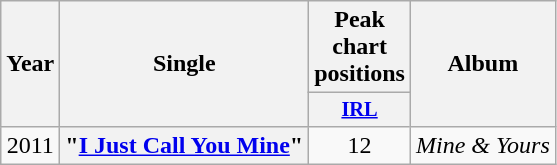<table class="wikitable plainrowheaders" style="text-align:center;">
<tr>
<th scope="col" rowspan="2">Year</th>
<th scope="col" rowspan="2">Single</th>
<th scope="col">Peak chart positions</th>
<th scope="col" rowspan="2">Album</th>
</tr>
<tr>
<th scope="col" style="width:3em;font-size:85%;"><a href='#'>IRL</a><br></th>
</tr>
<tr>
<td>2011</td>
<th scope="row">"<a href='#'>I Just Call You Mine</a>"</th>
<td>12</td>
<td><em>Mine & Yours</em></td>
</tr>
</table>
